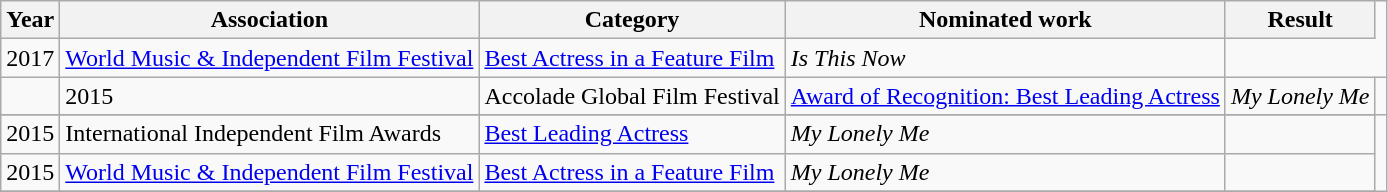<table class="wikitable sortable">
<tr>
<th>Year</th>
<th>Association</th>
<th>Category</th>
<th>Nominated work</th>
<th>Result</th>
</tr>
<tr>
<td>2017</td>
<td><a href='#'>World Music & Independent Film Festival</a></td>
<td><a href='#'>Best Actress in a Feature Film</a></td>
<td><em>Is This Now</em></td>
</tr>
<tr>
<td></td>
<td>2015</td>
<td>Accolade Global Film Festival</td>
<td><a href='#'>Award of Recognition: Best Leading Actress</a></td>
<td><em>My Lonely Me</em></td>
<td></td>
</tr>
<tr>
</tr>
<tr>
<td>2015</td>
<td>International Independent Film Awards</td>
<td><a href='#'>Best Leading Actress</a></td>
<td><em>My Lonely Me</em></td>
<td></td>
</tr>
<tr>
<td>2015</td>
<td><a href='#'>World Music & Independent Film Festival</a></td>
<td><a href='#'>Best Actress in a Feature Film</a></td>
<td><em>My Lonely Me</em></td>
<td></td>
</tr>
<tr>
</tr>
</table>
